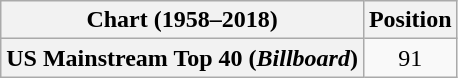<table class="wikitable plainrowheaders" style="text-align:center">
<tr>
<th scope="col">Chart (1958–2018)</th>
<th scope="col">Position</th>
</tr>
<tr>
<th scope="row">US Mainstream Top 40 (<em>Billboard</em>)</th>
<td align="center">91</td>
</tr>
</table>
